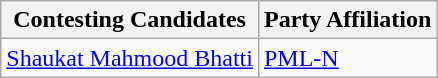<table class="wikitable sortable">
<tr>
<th>Contesting Candidates</th>
<th>Party Affiliation</th>
</tr>
<tr>
<td><a href='#'>Shaukat Mahmood Bhatti</a></td>
<td><a href='#'>PML-N</a></td>
</tr>
</table>
